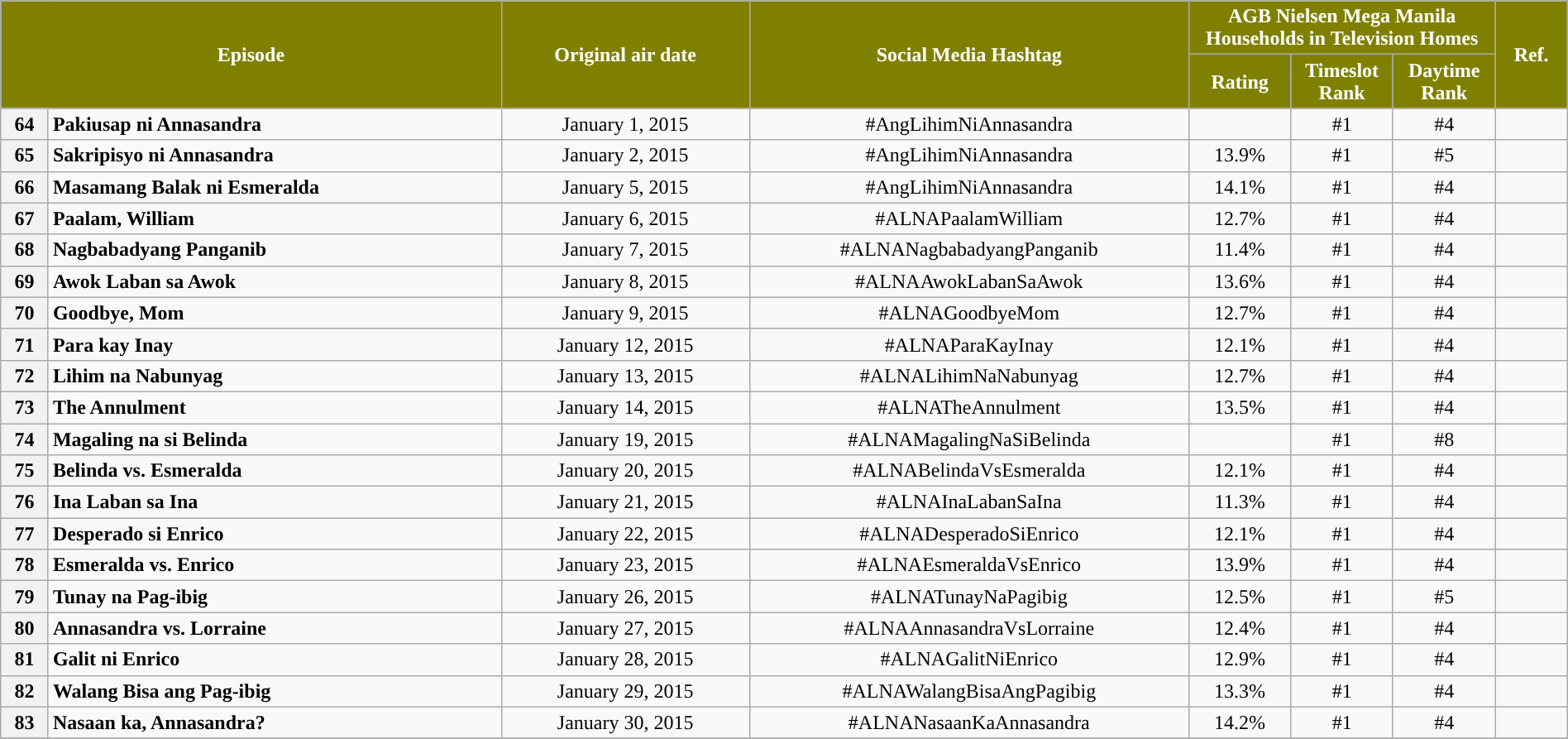<table class="wikitable" style="text-align:center; font-size:100%; line-height:18px;"  width="100%">
<tr>
<th colspan="2" rowspan="2" style="background-color:#808000; color:#ffffff;">Episode</th>
<th style="background:#808000; color:white" rowspan="2">Original air date</th>
<th style="background:#808000; color:white" rowspan="2">Social Media Hashtag</th>
<th style="background-color:#808000; color:#ffffff;" colspan="3">AGB Nielsen Mega Manila Households in Television Homes</th>
<th rowspan="2" style="background:#808000; color:white">Ref.</th>
</tr>
<tr style="text-align: center style=">
<th style="background-color:#808000; width:75px; color:#ffffff;">Rating</th>
<th style="background-color:#808000; width:75px; color:#ffffff;">Timeslot Rank</th>
<th style="background-color:#808000; width:75px; color:#ffffff;">Daytime Rank</th>
</tr>
<tr>
<th>64</th>
<td style="text-align: left;"><strong>Pakiusap ni Annasandra</strong></td>
<td>January 1, 2015</td>
<td>#AngLihimNiAnnasandra</td>
<td></td>
<td>#1</td>
<td>#4</td>
<td></td>
</tr>
<tr>
<th>65</th>
<td style="text-align: left;"><strong>Sakripisyo ni Annasandra</strong></td>
<td>January 2, 2015</td>
<td>#AngLihimNiAnnasandra</td>
<td>13.9%</td>
<td>#1</td>
<td>#5</td>
<td></td>
</tr>
<tr>
<th>66</th>
<td style="text-align: left;"><strong>Masamang Balak ni Esmeralda</strong></td>
<td>January 5, 2015</td>
<td>#AngLihimNiAnnasandra</td>
<td>14.1%</td>
<td>#1</td>
<td>#4</td>
<td></td>
</tr>
<tr>
<th>67</th>
<td style="text-align: left;"><strong>Paalam, William</strong></td>
<td>January 6, 2015</td>
<td>#ALNAPaalamWilliam</td>
<td>12.7%</td>
<td>#1</td>
<td>#4</td>
<td></td>
</tr>
<tr>
<th>68</th>
<td style="text-align: left;"><strong>Nagbabadyang Panganib</strong></td>
<td>January 7, 2015</td>
<td>#ALNANagbabadyangPanganib</td>
<td>11.4%</td>
<td>#1</td>
<td>#4</td>
<td></td>
</tr>
<tr>
<th>69</th>
<td style="text-align: left;"><strong>Awok Laban sa Awok</strong></td>
<td>January 8, 2015</td>
<td>#ALNAAwokLabanSaAwok</td>
<td>13.6%</td>
<td>#1</td>
<td>#4</td>
<td></td>
</tr>
<tr>
<th>70</th>
<td style="text-align: left;"><strong>Goodbye, Mom</strong></td>
<td>January 9, 2015</td>
<td>#ALNAGoodbyeMom</td>
<td>12.7%</td>
<td>#1</td>
<td>#4</td>
<td></td>
</tr>
<tr>
<th>71</th>
<td style="text-align: left;"><strong>Para kay Inay</strong></td>
<td>January 12, 2015</td>
<td>#ALNAParaKayInay</td>
<td>12.1%</td>
<td>#1</td>
<td>#4</td>
<td></td>
</tr>
<tr>
<th>72</th>
<td style="text-align: left;"><strong>Lihim na Nabunyag</strong></td>
<td>January 13, 2015</td>
<td>#ALNALihimNaNabunyag</td>
<td>12.7%</td>
<td>#1</td>
<td>#4</td>
<td></td>
</tr>
<tr>
<th>73</th>
<td style="text-align: left;"><strong>The Annulment</strong></td>
<td>January 14, 2015</td>
<td>#ALNATheAnnulment</td>
<td>13.5%</td>
<td>#1</td>
<td>#4</td>
<td></td>
</tr>
<tr>
<th>74</th>
<td style="text-align: left;"><strong>Magaling na si Belinda</strong></td>
<td>January 19, 2015</td>
<td>#ALNAMagalingNaSiBelinda</td>
<td></td>
<td>#1</td>
<td>#8</td>
<td></td>
</tr>
<tr>
<th>75</th>
<td style="text-align: left;"><strong>Belinda vs. Esmeralda</strong></td>
<td>January 20, 2015</td>
<td>#ALNABelindaVsEsmeralda</td>
<td>12.1%</td>
<td>#1</td>
<td>#4</td>
<td></td>
</tr>
<tr>
<th>76</th>
<td style="text-align: left;"><strong>Ina Laban sa Ina</strong></td>
<td>January 21, 2015</td>
<td>#ALNAInaLabanSaIna</td>
<td>11.3%</td>
<td>#1</td>
<td>#4</td>
<td></td>
</tr>
<tr>
<th>77</th>
<td style="text-align: left;"><strong>Desperado si Enrico</strong></td>
<td>January 22, 2015</td>
<td>#ALNADesperadoSiEnrico</td>
<td>12.1%</td>
<td>#1</td>
<td>#4</td>
<td></td>
</tr>
<tr>
<th>78</th>
<td style="text-align: left;"><strong>Esmeralda vs. Enrico</strong></td>
<td>January 23, 2015</td>
<td>#ALNAEsmeraldaVsEnrico</td>
<td>13.9%</td>
<td>#1</td>
<td>#4</td>
<td></td>
</tr>
<tr>
<th>79</th>
<td style="text-align: left;"><strong>Tunay na Pag-ibig</strong></td>
<td>January 26, 2015</td>
<td>#ALNATunayNaPagibig</td>
<td>12.5%</td>
<td>#1</td>
<td>#5</td>
<td></td>
</tr>
<tr>
<th>80</th>
<td style="text-align: left;"><strong>Annasandra vs. Lorraine</strong></td>
<td>January 27, 2015</td>
<td>#ALNAAnnasandraVsLorraine</td>
<td>12.4%</td>
<td>#1</td>
<td>#4</td>
<td></td>
</tr>
<tr>
<th>81</th>
<td style="text-align: left;"><strong>Galit ni Enrico</strong></td>
<td>January 28, 2015</td>
<td>#ALNAGalitNiEnrico</td>
<td>12.9%</td>
<td>#1</td>
<td>#4</td>
<td></td>
</tr>
<tr>
<th>82</th>
<td style="text-align: left;"><strong>Walang Bisa ang Pag-ibig</strong></td>
<td>January 29, 2015</td>
<td>#ALNAWalangBisaAngPagibig</td>
<td>13.3%</td>
<td>#1</td>
<td>#4</td>
<td></td>
</tr>
<tr>
<th>83</th>
<td style="text-align: left;"><strong>Nasaan ka, Annasandra?</strong></td>
<td>January 30, 2015</td>
<td>#ALNANasaanKaAnnasandra</td>
<td>14.2%</td>
<td>#1</td>
<td>#4</td>
<td></td>
</tr>
<tr>
</tr>
</table>
